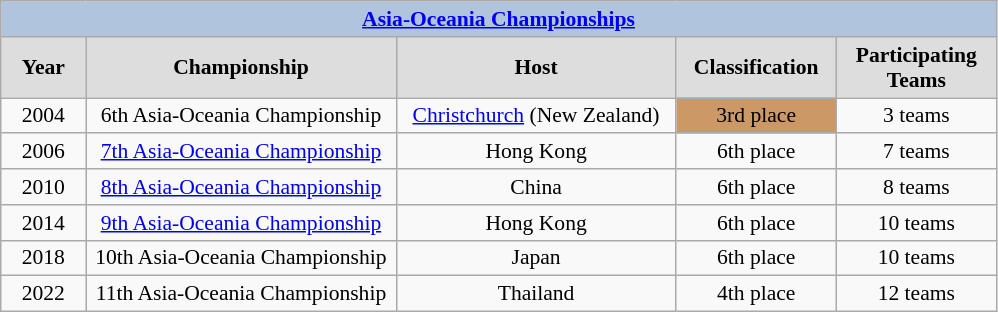<table class="wikitable" style=font-size:90%>
<tr align=center style="background:#B0C4DE;">
<td colspan=5><strong><a href='#'>Asia-Oceania Championships</a></strong></td>
</tr>
<tr align=center bgcolor="#dddddd">
<td width=50><strong>Year</strong></td>
<td width=200><strong>Championship</strong></td>
<td width=180><strong>Host</strong></td>
<td width=100><strong>Classification</strong></td>
<td width=100><strong>Participating Teams</strong></td>
</tr>
<tr align=center>
<td>2004</td>
<td>6th Asia-Oceania Championship</td>
<td><a href='#'>Christchurch</a> (New Zealand)</td>
<td bgcolor="#CC9966" align="center"> 3rd place</td>
<td>3 teams</td>
</tr>
<tr align=center>
<td>2006</td>
<td><a href='#'>7th Asia-Oceania Championship</a></td>
<td>Hong Kong</td>
<td align="center">6th place</td>
<td>7 teams</td>
</tr>
<tr align=center>
<td>2010</td>
<td><a href='#'>8th Asia-Oceania Championship</a></td>
<td>China</td>
<td align="center">6th place</td>
<td>8 teams</td>
</tr>
<tr align=center>
<td>2014</td>
<td><a href='#'>9th Asia-Oceania Championship</a></td>
<td>Hong Kong</td>
<td align="center">6th place</td>
<td>10 teams</td>
</tr>
<tr align=center>
<td>2018</td>
<td>10th Asia-Oceania Championship</td>
<td>Japan</td>
<td align="center">6th place</td>
<td>10 teams</td>
</tr>
<tr align=center>
<td>2022</td>
<td>11th Asia-Oceania Championship</td>
<td>Thailand</td>
<td align="center">4th place</td>
<td>12 teams</td>
</tr>
</table>
